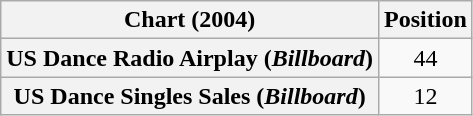<table class="wikitable plainrowheaders" style="text-align:center">
<tr>
<th>Chart (2004)</th>
<th>Position</th>
</tr>
<tr>
<th scope="row">US Dance Radio Airplay (<em>Billboard</em>)</th>
<td>44</td>
</tr>
<tr>
<th scope="row">US Dance Singles Sales (<em>Billboard</em>)</th>
<td>12</td>
</tr>
</table>
